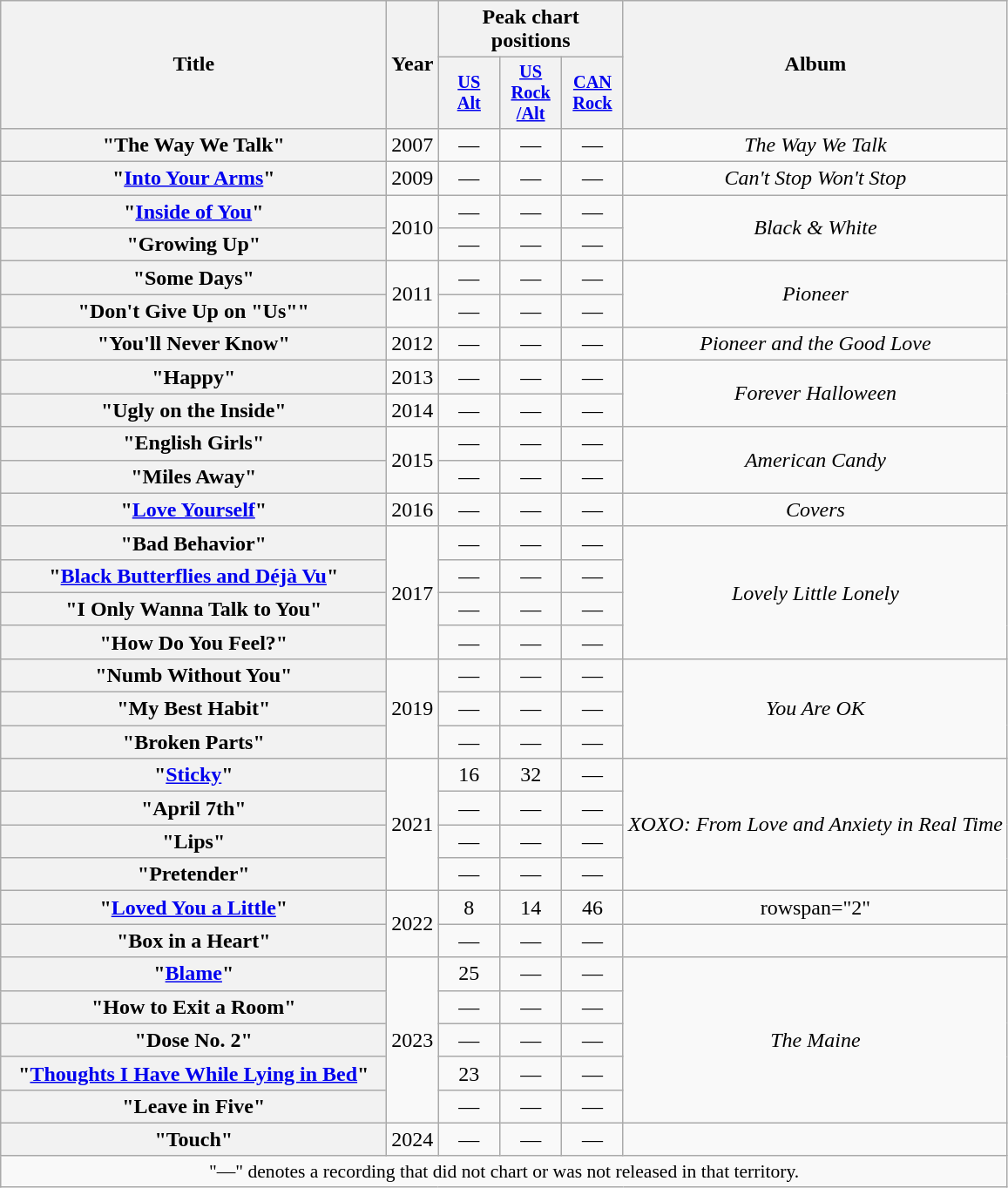<table class="wikitable plainrowheaders" style="text-align:center;">
<tr>
<th scope="col" rowspan="2" style="width:18em;">Title</th>
<th scope="col" rowspan="2">Year</th>
<th scope="col" colspan="3">Peak chart positions</th>
<th scope="col" rowspan="2">Album</th>
</tr>
<tr>
<th scope="col" style="width:3em;font-size:85%;"><a href='#'>US<br>Alt</a><br></th>
<th scope="col" style="width:3em;font-size:85%;"><a href='#'>US<br>Rock<br>/Alt</a><br></th>
<th scope="col" style="width:3em;font-size:85%;"><a href='#'>CAN<br>Rock</a><br></th>
</tr>
<tr>
<th scope="row">"The Way We Talk"</th>
<td>2007</td>
<td>—</td>
<td>—</td>
<td>—</td>
<td><em>The Way We Talk</em></td>
</tr>
<tr>
<th scope="row">"<a href='#'>Into Your Arms</a>"</th>
<td>2009</td>
<td>—</td>
<td>—</td>
<td>—</td>
<td><em>Can't Stop Won't Stop</em></td>
</tr>
<tr>
<th scope="row">"<a href='#'>Inside of You</a>"</th>
<td rowspan="2">2010</td>
<td>—</td>
<td>—</td>
<td>—</td>
<td rowspan="2"><em>Black & White</em></td>
</tr>
<tr>
<th scope="row">"Growing Up"</th>
<td>—</td>
<td>—</td>
<td>—</td>
</tr>
<tr>
<th scope="row">"Some Days"</th>
<td rowspan="2">2011</td>
<td>—</td>
<td>—</td>
<td>—</td>
<td rowspan="2"><em>Pioneer</em></td>
</tr>
<tr>
<th scope="row">"Don't Give Up on "Us""</th>
<td>—</td>
<td>—</td>
<td>—</td>
</tr>
<tr>
<th scope="row">"You'll Never Know"</th>
<td>2012</td>
<td>—</td>
<td>—</td>
<td>—</td>
<td><em>Pioneer and the Good Love</em></td>
</tr>
<tr>
<th scope="row">"Happy"</th>
<td>2013</td>
<td>—</td>
<td>—</td>
<td>—</td>
<td rowspan="2"><em>Forever Halloween</em></td>
</tr>
<tr>
<th scope="row">"Ugly on the Inside"</th>
<td>2014</td>
<td>—</td>
<td>—</td>
<td>—</td>
</tr>
<tr>
<th scope="row">"English Girls"</th>
<td rowspan="2">2015</td>
<td>—</td>
<td>—</td>
<td>—</td>
<td rowspan="2"><em>American Candy</em></td>
</tr>
<tr>
<th scope="row">"Miles Away"</th>
<td>—</td>
<td>—</td>
<td>—</td>
</tr>
<tr>
<th scope="row">"<a href='#'>Love Yourself</a>"</th>
<td>2016</td>
<td>—</td>
<td>—</td>
<td>—</td>
<td><em>Covers</em></td>
</tr>
<tr>
<th scope="row">"Bad Behavior"</th>
<td rowspan="4">2017</td>
<td>—</td>
<td>—</td>
<td>—</td>
<td rowspan="4"><em>Lovely Little Lonely</em></td>
</tr>
<tr>
<th scope="row">"<a href='#'>Black Butterflies and Déjà Vu</a>"</th>
<td>—</td>
<td>—</td>
<td>—</td>
</tr>
<tr>
<th scope="row">"I Only Wanna Talk to You"</th>
<td>—</td>
<td>—</td>
<td>—</td>
</tr>
<tr>
<th scope="row">"How Do You Feel?"</th>
<td>—</td>
<td>—</td>
<td>—</td>
</tr>
<tr>
<th scope="row">"Numb Without You"</th>
<td rowspan="3">2019</td>
<td>—</td>
<td>—</td>
<td>—</td>
<td rowspan="3"><em>You Are OK</em></td>
</tr>
<tr>
<th scope="row">"My Best Habit"</th>
<td>—</td>
<td>—</td>
<td>—</td>
</tr>
<tr>
<th scope="row">"Broken Parts"</th>
<td>—</td>
<td>—</td>
<td>—</td>
</tr>
<tr>
<th scope="row">"<a href='#'>Sticky</a>"</th>
<td rowspan="4">2021</td>
<td>16</td>
<td>32</td>
<td>—</td>
<td rowspan="4"><em>XOXO: From Love and Anxiety in Real Time</em></td>
</tr>
<tr>
<th scope="row">"April 7th"</th>
<td>—</td>
<td>—</td>
<td>—</td>
</tr>
<tr>
<th scope="row">"Lips"</th>
<td>—</td>
<td>—</td>
<td>—</td>
</tr>
<tr>
<th scope="row">"Pretender"</th>
<td>—</td>
<td>—</td>
<td>—</td>
</tr>
<tr>
<th scope="row">"<a href='#'>Loved You a Little</a>" </th>
<td rowspan="2">2022</td>
<td>8</td>
<td>14</td>
<td>46</td>
<td>rowspan="2" </td>
</tr>
<tr>
<th scope="row">"Box in a Heart" </th>
<td>—</td>
<td>—</td>
<td>—</td>
</tr>
<tr>
<th scope="row">"<a href='#'>Blame</a>"</th>
<td rowspan="5">2023</td>
<td>25</td>
<td>—</td>
<td>—</td>
<td rowspan="5"><em>The Maine</em></td>
</tr>
<tr>
<th scope="row">"How to Exit a Room"</th>
<td>—</td>
<td>—</td>
<td>—</td>
</tr>
<tr>
<th scope="row">"Dose No. 2"</th>
<td>—</td>
<td>—</td>
<td>—</td>
</tr>
<tr>
<th scope="row">"<a href='#'>Thoughts I Have While Lying in Bed</a>"<br></th>
<td>23</td>
<td>—</td>
<td>—</td>
</tr>
<tr>
<th scope="row">"Leave in Five"<br></th>
<td>—</td>
<td>—</td>
<td>—</td>
</tr>
<tr>
<th scope="row">"Touch"</th>
<td>2024</td>
<td>—</td>
<td>—</td>
<td>—</td>
<td></td>
</tr>
<tr>
<td colspan="12" style="font-size:90%">"—" denotes a recording that did not chart or was not released in that territory.</td>
</tr>
</table>
